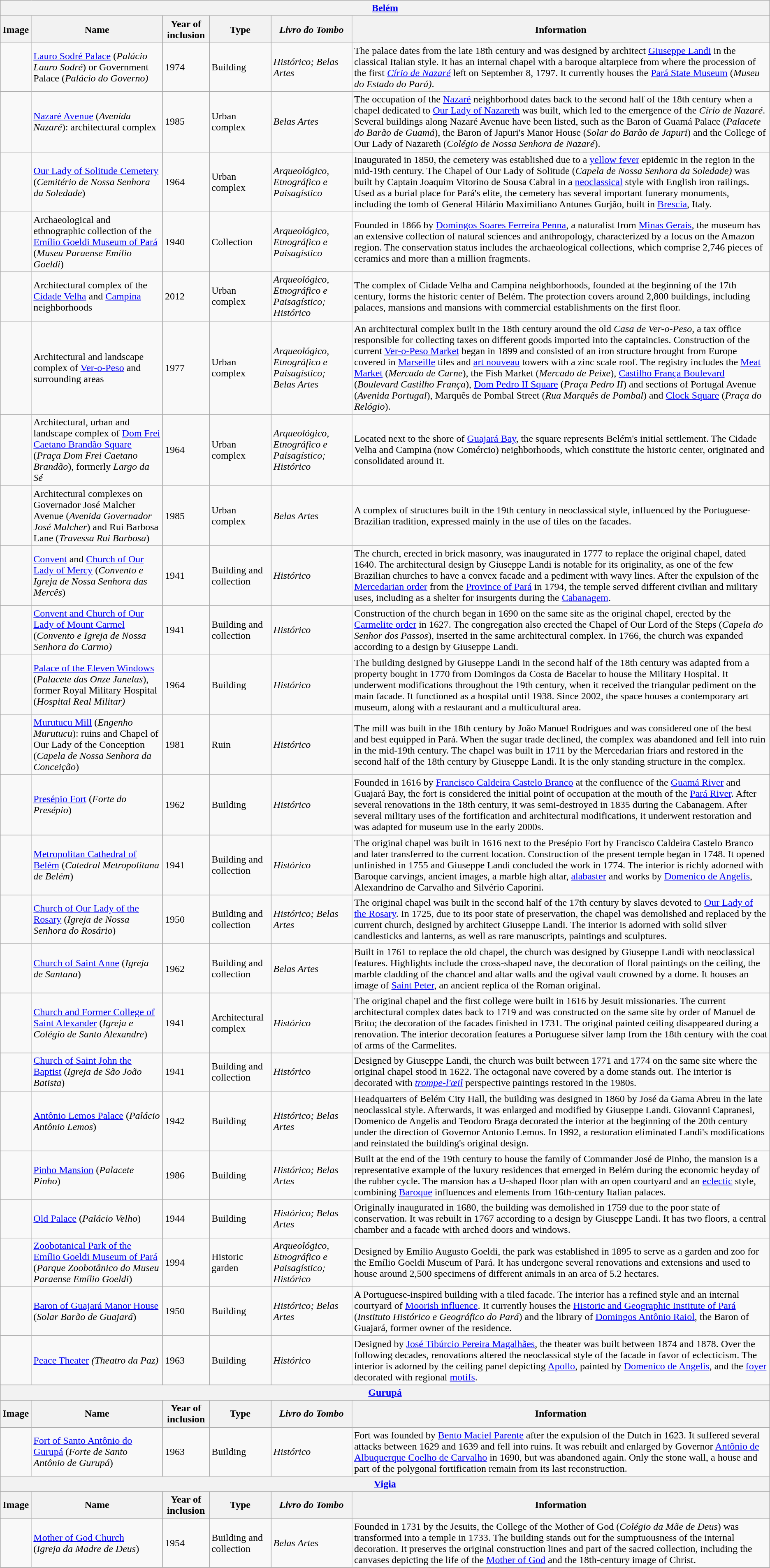<table class="wikitable">
<tr>
<th colspan="6"><a href='#'>Belém</a></th>
</tr>
<tr>
<th>Image</th>
<th>Name</th>
<th>Year of inclusion</th>
<th>Type</th>
<th><em>Livro do Tombo</em></th>
<th>Information</th>
</tr>
<tr>
<td></td>
<td><a href='#'>Lauro Sodré Palace</a> (<em>Palácio Lauro Sodré</em>) or Government Palace (<em>Palácio do Governo)</em></td>
<td>1974</td>
<td>Building</td>
<td><em>Histórico; Belas Artes</em></td>
<td>The palace dates from the late 18th century and was designed by architect <a href='#'>Giuseppe Landi</a> in the classical Italian style. It has an internal chapel with a baroque altarpiece from where the procession of the first <em><a href='#'>Círio de Nazaré</a></em> left on September 8, 1797. It currently houses the <a href='#'>Pará State Museum</a> (<em>Museu do Estado do Pará)</em>.</td>
</tr>
<tr>
<td></td>
<td><a href='#'>Nazaré Avenue</a> (<em>Avenida Nazaré</em>): architectural complex</td>
<td>1985</td>
<td>Urban complex</td>
<td><em>Belas Artes</em></td>
<td>The occupation of the <a href='#'>Nazaré</a> neighborhood dates back to the second half of the 18th century when a chapel dedicated to <a href='#'>Our Lady of Nazareth</a> was built, which led to the emergence of the <em>Círio de Nazaré</em>. Several buildings along Nazaré Avenue have been listed, such as the Baron of Guamá Palace (<em>Palacete do Barão de Guamá</em>), the Baron of Japuri's Manor House (<em>Solar do Barão de Japuri</em>) and the College of Our Lady of Nazareth (<em>Colégio de Nossa Senhora de Nazaré</em>).</td>
</tr>
<tr>
<td></td>
<td><a href='#'>Our Lady of Solitude Cemetery</a> (<em>Cemitério de Nossa Senhora da Soledade</em>)</td>
<td>1964</td>
<td>Urban complex</td>
<td><em>Arqueológico, Etnográfico e Paisagístico</em></td>
<td>Inaugurated in 1850, the cemetery was established due to a <a href='#'>yellow fever</a> epidemic in the region in the mid-19th century. The Chapel of Our Lady of Solitude (<em>Capela de Nossa Senhora da Soledade)</em> was built by Captain Joaquim Vitorino de Sousa Cabral in a <a href='#'>neoclassical</a> style with English iron railings. Used as a burial place for Pará's elite, the cemetery has several important funerary monuments, including the tomb of General Hilário Maximiliano Antunes Gurjão, built in <a href='#'>Brescia</a>, Italy.</td>
</tr>
<tr>
<td></td>
<td>Archaeological and ethnographic collection of the <a href='#'>Emílio Goeldi Museum of Pará</a> (<em>Museu Paraense Emílio Goeldi</em>)</td>
<td>1940</td>
<td>Collection</td>
<td><em>Arqueológico, Etnográfico e Paisagístico</em></td>
<td>Founded in 1866 by <a href='#'>Domingos Soares Ferreira Penna</a>, a naturalist from <a href='#'>Minas Gerais</a>, the museum has an extensive collection of natural sciences and anthropology, characterized by a focus on the Amazon region. The conservation status includes the archaeological collections, which comprise 2,746 pieces of ceramics and more than a million fragments.</td>
</tr>
<tr>
<td></td>
<td>Architectural complex of the <a href='#'>Cidade Velha</a> and <a href='#'>Campina</a> neighborhoods</td>
<td>2012</td>
<td>Urban complex</td>
<td><em>Arqueológico, Etnográfico e Paisagístico; Histórico</em></td>
<td>The complex of Cidade Velha and Campina neighborhoods, founded at the beginning of the 17th century, forms the historic center of Belém. The protection covers around 2,800 buildings, including palaces, mansions and mansions with commercial establishments on the first floor.</td>
</tr>
<tr>
<td></td>
<td>Architectural and landscape complex of <a href='#'>Ver-o-Peso</a> and surrounding areas</td>
<td>1977</td>
<td>Urban complex</td>
<td><em>Arqueológico, Etnográfico e Paisagístico; Belas Artes</em></td>
<td>An architectural complex built in the 18th century around the old <em>Casa de Ver-o-Peso</em>, a tax office responsible for collecting taxes on different goods imported into the captaincies. Construction of the current <a href='#'>Ver-o-Peso Market</a> began in 1899 and consisted of an iron structure brought from Europe covered in <a href='#'>Marseille</a> tiles and <a href='#'>art nouveau</a> towers with a zinc scale roof. The registry includes the <a href='#'>Meat Market</a> (<em>Mercado de Carne</em>), the Fish Market (<em>Mercado de Peixe</em>), <a href='#'>Castilho França Boulevard</a> (<em>Boulevard Castilho França</em>), <a href='#'>Dom Pedro II Square</a> (<em>Praça Pedro II</em>) and sections of Portugal Avenue (<em>Avenida Portugal</em>), Marquês de Pombal Street (<em>Rua Marquês de Pombal</em>) and <a href='#'>Clock Square</a> (<em>Praça do Relógio</em>).</td>
</tr>
<tr>
<td></td>
<td>Architectural, urban and landscape complex of <a href='#'>Dom Frei Caetano Brandão Square</a> (<em>Praça Dom Frei Caetano Brandão</em>), formerly <em>Largo da Sé</em></td>
<td>1964</td>
<td>Urban complex</td>
<td><em>Arqueológico, Etnográfico e Paisagístico; Histórico</em></td>
<td>Located next to the shore of <a href='#'>Guajará Bay</a>, the square represents Belém's initial settlement. The Cidade Velha and Campina (now Comércio) neighborhoods, which constitute the historic center, originated and consolidated around it.</td>
</tr>
<tr>
<td></td>
<td>Architectural complexes on Governador José Malcher Avenue (<em>Avenida Governador José Malcher</em>) and Rui Barbosa Lane (<em>Travessa Rui Barbosa</em>)</td>
<td>1985</td>
<td>Urban complex</td>
<td><em>Belas Artes</em></td>
<td>A complex of structures built in the 19th century in neoclassical style, influenced by the Portuguese-Brazilian tradition, expressed mainly in the use of tiles on the facades.</td>
</tr>
<tr>
<td></td>
<td><a href='#'>Convent</a> and <a href='#'>Church of Our Lady of Mercy</a> (<em>Convento e Igreja de Nossa Senhora das Mercês</em>)</td>
<td>1941</td>
<td>Building and collection</td>
<td><em>Histórico</em></td>
<td>The church, erected in brick masonry, was inaugurated in 1777 to replace the original chapel, dated 1640. The architectural design by Giuseppe Landi is notable for its originality, as one of the few Brazilian churches to have a convex facade and a pediment with wavy lines. After the expulsion of the <a href='#'>Mercedarian order</a> from the <a href='#'>Province of Pará</a> in 1794, the temple served different civilian and military uses, including as a shelter for insurgents during the <a href='#'>Cabanagem</a>.</td>
</tr>
<tr>
<td></td>
<td><a href='#'>Convent and Church of Our Lady of Mount Carmel</a> (<em>Convento e Igreja de Nossa Senhora do Carmo)</em></td>
<td>1941</td>
<td>Building and collection</td>
<td><em>Histórico</em></td>
<td>Construction of the church began in 1690 on the same site as the original chapel, erected by the <a href='#'>Carmelite order</a> in 1627. The congregation also erected the Chapel of Our Lord of the Steps (<em>Capela do Senhor dos Passos</em>), inserted in the same architectural complex. In 1766, the church was expanded according to a design by Giuseppe Landi.</td>
</tr>
<tr>
<td></td>
<td><a href='#'>Palace of the Eleven Windows</a> (<em>Palacete das Onze Janelas</em>), former Royal Military Hospital (<em>Hospital Real Militar)</em></td>
<td>1964</td>
<td>Building</td>
<td><em>Histórico</em></td>
<td>The building designed by Giuseppe Landi in the second half of the 18th century was adapted from a property bought in 1770 from Domingos da Costa de Bacelar to house the Military Hospital. It underwent modifications throughout the 19th century, when it received the triangular pediment on the main facade. It functioned as a hospital until 1938. Since 2002, the space houses a contemporary art museum, along with a restaurant and a multicultural area.</td>
</tr>
<tr>
<td></td>
<td><a href='#'>Murutucu Mill</a> (<em>Engenho Murutucu</em>): ruins and Chapel of Our Lady of the Conception (<em>Capela de Nossa Senhora da Conceição</em>)</td>
<td>1981</td>
<td>Ruin</td>
<td><em>Histórico</em></td>
<td>The mill was built in the 18th century by João Manuel Rodrigues and was considered one of the best and best equipped in Pará. When the sugar trade declined, the complex was abandoned and fell into ruin in the mid-19th century. The chapel was built in 1711 by the Mercedarian friars and restored in the second half of the 18th century by Giuseppe Landi. It is the only standing structure in the complex.</td>
</tr>
<tr>
<td></td>
<td><a href='#'>Presépio Fort</a> (<em>Forte do Presépio</em>)</td>
<td>1962</td>
<td>Building</td>
<td><em>Histórico</em></td>
<td>Founded in 1616 by <a href='#'>Francisco Caldeira Castelo Branco</a> at the confluence of the <a href='#'>Guamá River</a> and Guajará Bay, the fort is considered the initial point of occupation at the mouth of the <a href='#'>Pará River</a>. After several renovations in the 18th century, it was semi-destroyed in 1835 during the Cabanagem. After several military uses of the fortification and architectural modifications, it underwent restoration and was adapted for museum use in the early 2000s.</td>
</tr>
<tr>
<td></td>
<td><a href='#'>Metropolitan Cathedral of Belém</a> (<em>Catedral Metropolitana de Belém</em>)</td>
<td>1941</td>
<td>Building and collection</td>
<td><em>Histórico</em></td>
<td>The original chapel was built in 1616 next to the Presépio Fort by Francisco Caldeira Castelo Branco and later transferred to the current location. Construction of the present temple began in 1748. It opened unfinished in 1755 and Giuseppe Landi concluded the work in 1774. The interior is richly adorned with Baroque carvings, ancient images, a marble high altar, <a href='#'>alabaster</a> and works by <a href='#'>Domenico de Angelis</a>, Alexandrino de Carvalho and Silvério Caporini.</td>
</tr>
<tr>
<td></td>
<td><a href='#'>Church of Our Lady of the Rosary</a> (<em>Igreja de Nossa Senhora do Rosário</em>)</td>
<td>1950</td>
<td>Building and collection</td>
<td><em>Histórico; Belas Artes</em></td>
<td>The original chapel was built in the second half of the 17th century by slaves devoted to <a href='#'>Our Lady of the Rosary</a>. In 1725, due to its poor state of preservation, the chapel was demolished and replaced by the current church, designed by architect Giuseppe Landi. The interior is adorned with solid silver candlesticks and lanterns, as well as rare manuscripts, paintings and sculptures.</td>
</tr>
<tr>
<td></td>
<td><a href='#'>Church of Saint Anne</a> (<em>Igreja de Santana</em>)</td>
<td>1962</td>
<td>Building and collection</td>
<td><em>Belas Artes</em></td>
<td>Built in 1761 to replace the old chapel, the church was designed by Giuseppe Landi with neoclassical features. Highlights include the cross-shaped nave, the decoration of floral paintings on the ceiling, the marble cladding of the chancel and altar walls and the ogival vault crowned by a dome. It houses an image of <a href='#'>Saint Peter</a>, an ancient replica of the Roman original.</td>
</tr>
<tr>
<td></td>
<td><a href='#'>Church and Former College of Saint Alexander</a> (<em>Igreja e Colégio de Santo Alexandre</em>)</td>
<td>1941</td>
<td>Architectural complex</td>
<td><em>Histórico</em></td>
<td>The original chapel and the first college were built in 1616 by Jesuit missionaries. The current architectural complex dates back to 1719 and was constructed on the same site by order of Manuel de Brito; the decoration of the facades finished in 1731. The original painted ceiling disappeared during a renovation. The interior decoration features a Portuguese silver lamp from the 18th century with the coat of arms of the Carmelites.</td>
</tr>
<tr>
<td></td>
<td><a href='#'>Church of Saint John the Baptist</a> (<em>Igreja de São João Batista</em>)</td>
<td>1941</td>
<td>Building and collection</td>
<td><em>Histórico</em></td>
<td>Designed by Giuseppe Landi, the church was built between 1771 and 1774 on the same site where the original chapel stood in 1622. The octagonal nave covered by a dome stands out. The interior is decorated with <em><a href='#'>trompe-l'œil</a></em> perspective paintings restored in the 1980s.</td>
</tr>
<tr>
<td></td>
<td><a href='#'>Antônio Lemos Palace</a> (<em>Palácio Antônio Lemos</em>)</td>
<td>1942</td>
<td>Building</td>
<td><em>Histórico; Belas Artes</em></td>
<td>Headquarters of Belém City Hall, the building was designed in 1860 by José da Gama Abreu in the late neoclassical style. Afterwards, it was enlarged and modified by Giuseppe Landi. Giovanni Capranesi, Domenico de Angelis and Teodoro Braga decorated the interior at the beginning of the 20th century under the direction of Governor Antonio Lemos. In 1992, a restoration eliminated Landi's modifications and reinstated the building's original design.</td>
</tr>
<tr>
<td></td>
<td><a href='#'>Pinho Mansion</a> (<em>Palacete Pinho</em>)</td>
<td>1986</td>
<td>Building</td>
<td><em>Histórico; Belas Artes</em></td>
<td>Built at the end of the 19th century to house the family of Commander José de Pinho, the mansion is a representative example of the luxury residences that emerged in Belém during the economic heyday of the rubber cycle. The mansion has a U-shaped floor plan with an open courtyard and an <a href='#'>eclectic</a> style, combining <a href='#'>Baroque</a> influences and elements from 16th-century Italian palaces.</td>
</tr>
<tr>
<td></td>
<td><a href='#'>Old Palace</a> (<em>Palácio Velho</em>)</td>
<td>1944</td>
<td>Building</td>
<td><em>Histórico; Belas Artes</em></td>
<td>Originally inaugurated in 1680, the building was demolished in 1759 due to the poor state of conservation. It was rebuilt in 1767 according to a design by Giuseppe Landi. It has two floors, a central chamber and a facade with arched doors and windows.</td>
</tr>
<tr>
<td></td>
<td><a href='#'>Zoobotanical Park of the Emílio Goeldi Museum of Pará</a> (<em>Parque Zoobotânico do Museu Paraense Emílio Goeldi</em>)</td>
<td>1994</td>
<td>Historic garden</td>
<td><em>Arqueológico, Etnográfico e Paisagístico; Histórico</em></td>
<td>Designed by Emílio Augusto Goeldi, the park was established in 1895 to serve as a garden and zoo for the Emílio Goeldi Museum of Pará. It has undergone several renovations and extensions and used to house around 2,500 specimens of different animals in an area of 5.2 hectares.</td>
</tr>
<tr>
<td></td>
<td><a href='#'>Baron of Guajará Manor House</a> (<em>Solar Barão de Guajará</em>)</td>
<td>1950</td>
<td>Building</td>
<td><em>Histórico; Belas Artes</em></td>
<td>A Portuguese-inspired building with a tiled facade. The interior has a refined style and an internal courtyard of <a href='#'>Moorish influence</a>. It currently houses the <a href='#'>Historic and Geographic Institute of Pará</a> (<em>Instituto Histórico e Geográfico do Pará</em>) and the library of <a href='#'>Domingos Antônio Raiol</a>, the Baron of Guajará, former owner of the residence.</td>
</tr>
<tr>
<td></td>
<td><a href='#'>Peace Theater</a> <em>(Theatro da Paz)</em></td>
<td>1963</td>
<td>Building</td>
<td><em>Histórico</em></td>
<td>Designed by <a href='#'>José Tibúrcio Pereira Magalhães</a>, the theater was built between 1874 and 1878. Over the following decades, renovations altered the neoclassical style of the facade in favor of eclecticism. The interior is adorned by the ceiling panel depicting <a href='#'>Apollo</a>, painted by <a href='#'>Domenico de Angelis</a>, and the <a href='#'>foyer</a> decorated with regional <a href='#'>motifs</a>.</td>
</tr>
<tr>
<th colspan="6"><a href='#'>Gurupá</a></th>
</tr>
<tr>
<th>Image</th>
<th>Name</th>
<th>Year of inclusion</th>
<th>Type</th>
<th><em>Livro do Tombo</em></th>
<th>Information</th>
</tr>
<tr>
<td></td>
<td><a href='#'>Fort of Santo Antônio do Gurupá</a> (<em>Forte de Santo Antônio de Gurupá</em>)</td>
<td>1963</td>
<td>Building</td>
<td><em>Histórico</em></td>
<td>Fort was founded by <a href='#'>Bento Maciel Parente</a> after the expulsion of the Dutch in 1623. It suffered several attacks between 1629 and 1639 and fell into ruins. It was rebuilt and enlarged by Governor <a href='#'>Antônio de Albuquerque Coelho de Carvalho</a> in 1690, but was abandoned again. Only the stone wall, a house and part of the polygonal fortification remain from its last reconstruction.</td>
</tr>
<tr>
<th colspan="6"><a href='#'>Vigia</a></th>
</tr>
<tr>
<th>Image</th>
<th>Name</th>
<th>Year of inclusion</th>
<th>Type</th>
<th><em>Livro do Tombo</em></th>
<th>Information</th>
</tr>
<tr>
<td></td>
<td><a href='#'>Mother of God Church</a><br>(<em>Igreja da Madre de Deus</em>)</td>
<td>1954</td>
<td>Building and collection</td>
<td><em>Belas Artes</em></td>
<td>Founded in 1731 by the Jesuits, the College of the Mother of God (<em>Colégio da Mãe de Deus</em>) was transformed into a temple in 1733. The building stands out for the sumptuousness of the internal decoration. It preserves the original construction lines and part of the sacred collection, including the canvases depicting the life of the <a href='#'>Mother of God</a> and the 18th-century image of Christ.</td>
</tr>
</table>
